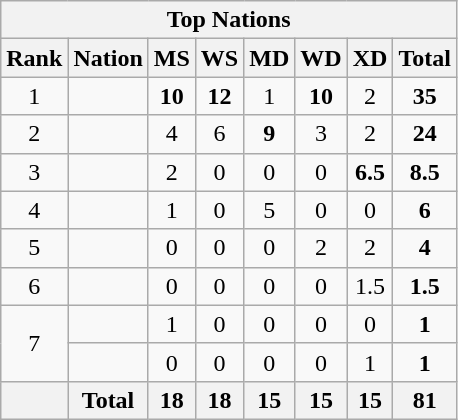<table class="wikitable" style="text-align:center">
<tr>
<th colspan=10>Top Nations</th>
</tr>
<tr>
<th>Rank</th>
<th>Nation</th>
<th>MS</th>
<th>WS</th>
<th>MD</th>
<th>WD</th>
<th>XD</th>
<th>Total</th>
</tr>
<tr>
<td>1</td>
<td align=left></td>
<td><strong>10</strong></td>
<td><strong>12</strong></td>
<td>1</td>
<td><strong>10</strong></td>
<td>2</td>
<td><strong>35</strong></td>
</tr>
<tr>
<td>2</td>
<td align=left></td>
<td>4</td>
<td>6</td>
<td><strong>9</strong></td>
<td>3</td>
<td>2</td>
<td><strong>24</strong></td>
</tr>
<tr>
<td>3</td>
<td align=left></td>
<td>2</td>
<td>0</td>
<td>0</td>
<td>0</td>
<td><strong>6.5</strong></td>
<td><strong>8.5</strong></td>
</tr>
<tr>
<td>4</td>
<td align=left></td>
<td>1</td>
<td>0</td>
<td>5</td>
<td>0</td>
<td>0</td>
<td><strong>6</strong></td>
</tr>
<tr>
<td>5</td>
<td align=left></td>
<td>0</td>
<td>0</td>
<td>0</td>
<td>2</td>
<td>2</td>
<td><strong>4</strong></td>
</tr>
<tr>
<td>6</td>
<td align=left></td>
<td>0</td>
<td>0</td>
<td>0</td>
<td>0</td>
<td>1.5</td>
<td><strong>1.5</strong></td>
</tr>
<tr>
<td rowspan=2>7</td>
<td align=left></td>
<td>1</td>
<td>0</td>
<td>0</td>
<td>0</td>
<td>0</td>
<td><strong>1</strong></td>
</tr>
<tr>
<td align=left></td>
<td>0</td>
<td>0</td>
<td>0</td>
<td>0</td>
<td>1</td>
<td><strong>1</strong></td>
</tr>
<tr align=center>
<th></th>
<th align=left>Total</th>
<th>18</th>
<th>18</th>
<th>15</th>
<th>15</th>
<th>15</th>
<th>81</th>
</tr>
</table>
